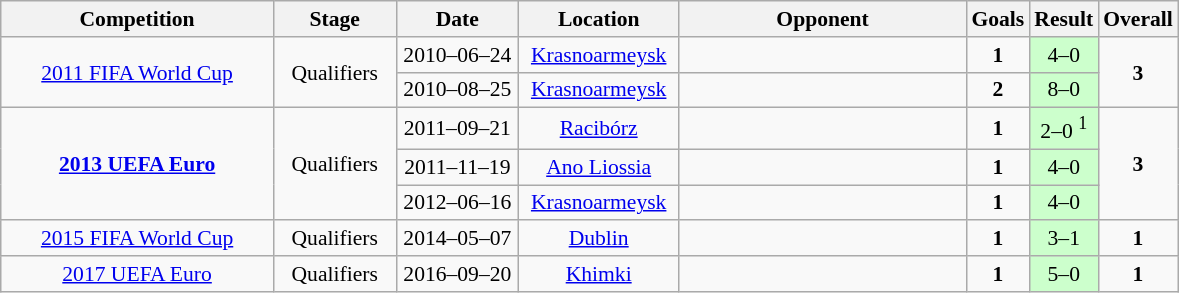<table class="wikitable" style="font-size:90%">
<tr>
<th width=175px>Competition</th>
<th width=75px>Stage</th>
<th width=75px>Date</th>
<th width=100px>Location</th>
<th width=185px>Opponent</th>
<th width=25px>Goals</th>
<th width=25>Result</th>
<th width=25px>Overall</th>
</tr>
<tr align=center>
<td rowspan=2><a href='#'>2011 FIFA World Cup</a></td>
<td rowspan=2>Qualifiers</td>
<td>2010–06–24</td>
<td><a href='#'>Krasnoarmeysk</a></td>
<td align=left></td>
<td><strong>1</strong></td>
<td bgcolor=#CCFFCC>4–0</td>
<td rowspan=2><strong>3</strong></td>
</tr>
<tr align=center>
<td>2010–08–25</td>
<td><a href='#'>Krasnoarmeysk</a></td>
<td align=left></td>
<td><strong>2</strong></td>
<td bgcolor=#CCFFCC>8–0</td>
</tr>
<tr align=center>
<td rowspan=3><strong><a href='#'>2013 UEFA Euro</a></strong></td>
<td rowspan=3>Qualifiers</td>
<td>2011–09–21</td>
<td><a href='#'>Racibórz</a></td>
<td align=left></td>
<td><strong>1</strong></td>
<td bgcolor=#CCFFCC>2–0 <sup>1</sup></td>
<td rowspan=3><strong>3</strong></td>
</tr>
<tr align=center>
<td>2011–11–19</td>
<td><a href='#'>Ano Liossia</a></td>
<td align=left></td>
<td><strong>1</strong></td>
<td bgcolor=#CCFFCC>4–0</td>
</tr>
<tr align=center>
<td>2012–06–16</td>
<td><a href='#'>Krasnoarmeysk</a></td>
<td align=left></td>
<td><strong>1</strong></td>
<td bgcolor=#CCFFCC>4–0</td>
</tr>
<tr align=center>
<td><a href='#'>2015 FIFA World Cup</a></td>
<td>Qualifiers</td>
<td>2014–05–07</td>
<td><a href='#'>Dublin</a></td>
<td align=left></td>
<td><strong>1</strong></td>
<td bgcolor=#CCFFCC>3–1</td>
<td><strong>1</strong></td>
</tr>
<tr align=center>
<td><a href='#'>2017 UEFA Euro</a></td>
<td>Qualifiers</td>
<td>2016–09–20</td>
<td><a href='#'>Khimki</a></td>
<td align=left></td>
<td><strong>1</strong></td>
<td bgcolor=#CCFFCC>5–0</td>
<td><strong>1</strong></td>
</tr>
</table>
